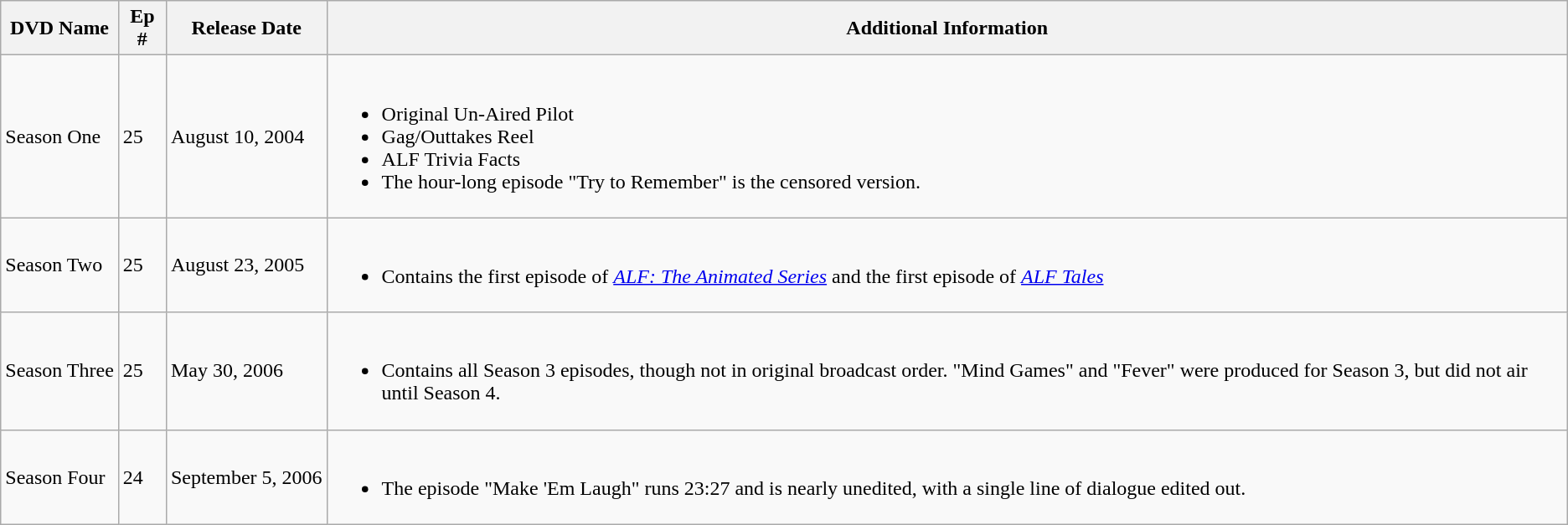<table class="wikitable">
<tr>
<th>DVD Name</th>
<th>Ep #</th>
<th>Release Date</th>
<th>Additional Information</th>
</tr>
<tr>
<td style="white-space:nowrap;">Season One</td>
<td>25</td>
<td style="white-space:nowrap;">August 10, 2004</td>
<td><br><ul><li>Original Un-Aired Pilot</li><li>Gag/Outtakes Reel</li><li>ALF Trivia Facts</li><li>The hour-long episode "Try to Remember" is the censored version.</li></ul></td>
</tr>
<tr>
<td style="white-space:nowrap;">Season Two</td>
<td>25</td>
<td style="white-space:nowrap;">August 23, 2005</td>
<td><br><ul><li>Contains the first episode of <em><a href='#'>ALF: The Animated Series</a></em> and the first episode of <em><a href='#'>ALF Tales</a></em></li></ul></td>
</tr>
<tr>
<td style="white-space:nowrap;">Season Three</td>
<td>25</td>
<td style="white-space:nowrap;">May 30, 2006</td>
<td><br><ul><li>Contains all Season 3 episodes, though not in original broadcast order. "Mind Games" and "Fever" were produced for Season 3, but did not air until Season 4.</li></ul></td>
</tr>
<tr>
<td style="white-space:nowrap;">Season Four</td>
<td>24</td>
<td style="white-space:nowrap;">September 5, 2006</td>
<td><br><ul><li>The episode "Make 'Em Laugh" runs 23:27 and is nearly unedited, with a single line of dialogue edited out.</li></ul></td>
</tr>
</table>
